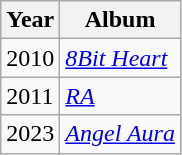<table class="wikitable">
<tr>
<th rowspan="1">Year</th>
<th rowspan="1">Album</th>
</tr>
<tr>
<td>2010</td>
<td><em><a href='#'>8Bit Heart</a></em></td>
</tr>
<tr>
<td>2011</td>
<td><em><a href='#'>RA</a></em></td>
</tr>
<tr>
<td>2023</td>
<td><em><a href='#'>Angel Aura</a></em></td>
</tr>
</table>
